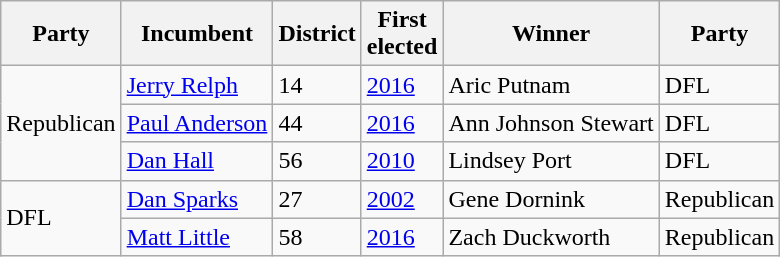<table class="wikitable">
<tr>
<th>Party</th>
<th>Incumbent</th>
<th>District</th>
<th>First<br>elected</th>
<th>Winner</th>
<th>Party</th>
</tr>
<tr>
<td rowspan="3" >Republican</td>
<td><a href='#'>Jerry Relph</a></td>
<td>14</td>
<td><a href='#'>2016</a></td>
<td>Aric Putnam</td>
<td>DFL</td>
</tr>
<tr>
<td><a href='#'>Paul Anderson</a></td>
<td>44</td>
<td><a href='#'>2016</a></td>
<td>Ann Johnson Stewart</td>
<td>DFL</td>
</tr>
<tr>
<td><a href='#'>Dan Hall</a></td>
<td>56</td>
<td><a href='#'>2010</a></td>
<td>Lindsey Port</td>
<td>DFL</td>
</tr>
<tr>
<td rowspan="2" >DFL</td>
<td><a href='#'>Dan Sparks</a></td>
<td>27</td>
<td><a href='#'>2002</a></td>
<td>Gene Dornink</td>
<td>Republican</td>
</tr>
<tr>
<td><a href='#'>Matt Little</a></td>
<td>58</td>
<td><a href='#'>2016</a></td>
<td>Zach Duckworth</td>
<td>Republican</td>
</tr>
</table>
